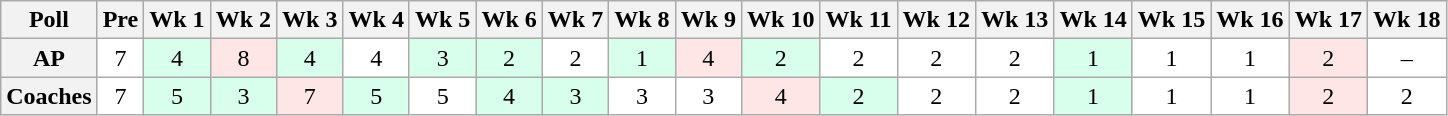<table class="wikitable" style="white-space:nowrap;">
<tr>
<th>Poll</th>
<th>Pre</th>
<th>Wk 1</th>
<th>Wk 2</th>
<th>Wk 3</th>
<th>Wk 4</th>
<th>Wk 5</th>
<th>Wk 6</th>
<th>Wk 7</th>
<th>Wk 8</th>
<th>Wk 9</th>
<th>Wk 10</th>
<th>Wk 11</th>
<th>Wk 12</th>
<th>Wk 13</th>
<th>Wk 14</th>
<th>Wk 15</th>
<th>Wk 16</th>
<th>Wk 17</th>
<th>Wk 18</th>
</tr>
<tr style="text-align:center;">
<th>AP</th>
<td style="background:#FFF;">7</td>
<td style="background:#D8FFEB;">4</td>
<td style="background:#FFE6E6;">8</td>
<td style="background:#D8FFEB;">4</td>
<td style="background:#FFF;">4</td>
<td style="background:#D8FFEB;">3</td>
<td style="background:#D8FFEB;">2</td>
<td style="background:#FFF;">2</td>
<td style="background:#D8FFEB;">1</td>
<td style="background:#FFE6E6;">4</td>
<td style="background:#D8FFEB;">2</td>
<td style="background:#FFF;">2</td>
<td style="background:#FFF;">2</td>
<td style="background:#FFF;">2</td>
<td style="background:#D8FFEB;">1</td>
<td style="background:#FFF;">1</td>
<td style="background:#FFF;">1</td>
<td style="background:#FFE6E6;">2</td>
<td style="background:#FFF;">–</td>
</tr>
<tr style="text-align:center;">
<th>Coaches</th>
<td style="background:#FFF;">7</td>
<td style="background:#D8FFEB;">5</td>
<td style="background:#D8FFEB;">3</td>
<td style="background:#FFE6E6;">7</td>
<td style="background:#D8FFEB;">5</td>
<td style="background:#FFF;">5</td>
<td style="background:#D8FFEB;">4</td>
<td style="background:#D8FFEB;">3</td>
<td style="background:#FFF;">3</td>
<td style="background:#FFF;">3</td>
<td style="background:#FFE6E6;">4</td>
<td style="background:#D8FFEB;">2</td>
<td style="background:#FFF;">2</td>
<td style="background:#FFF;">2</td>
<td style="background:#D8FFEB;">1</td>
<td style="background:#FFF;">1</td>
<td style="background:#FFF;">1</td>
<td style="background:#FFE6E6;">2</td>
<td style="background:#FFF;">2</td>
</tr>
</table>
